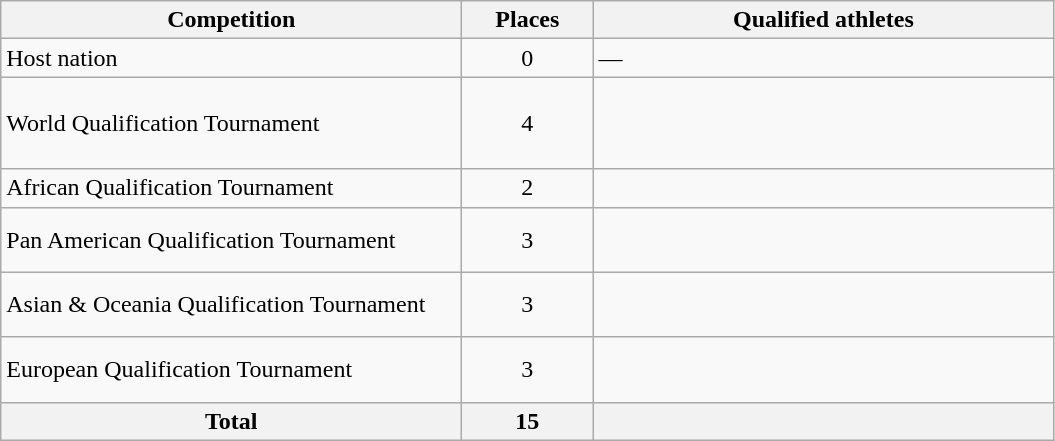<table class = "wikitable">
<tr>
<th width=300>Competition</th>
<th width=80>Places</th>
<th width=300>Qualified athletes</th>
</tr>
<tr>
<td>Host nation</td>
<td align="center">0</td>
<td>—</td>
</tr>
<tr>
<td>World Qualification Tournament</td>
<td align="center">4</td>
<td><br><br><br></td>
</tr>
<tr>
<td>African Qualification Tournament</td>
<td align="center">2</td>
<td><br></td>
</tr>
<tr>
<td>Pan American Qualification Tournament</td>
<td align="center">3</td>
<td><br><br></td>
</tr>
<tr>
<td>Asian & Oceania Qualification Tournament</td>
<td align="center">3</td>
<td><br><br></td>
</tr>
<tr>
<td>European Qualification Tournament</td>
<td align="center">3</td>
<td><br><br></td>
</tr>
<tr>
<th>Total</th>
<th>15</th>
<th></th>
</tr>
</table>
